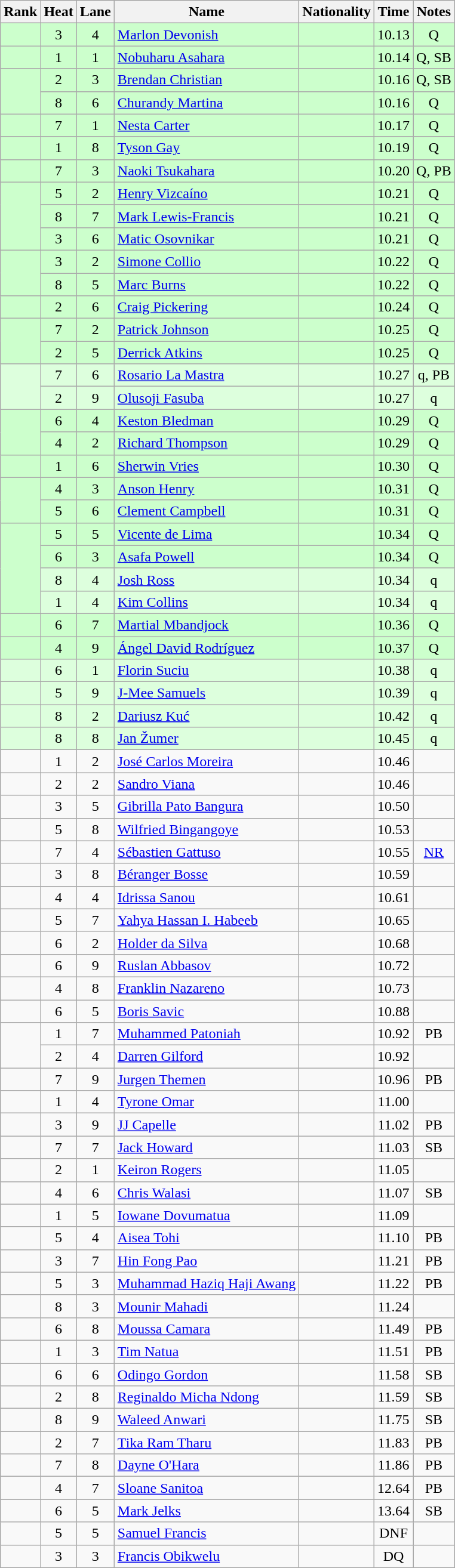<table class="wikitable sortable" style="text-align:center" style="text-align:center">
<tr>
<th>Rank</th>
<th>Heat</th>
<th>Lane</th>
<th>Name</th>
<th>Nationality</th>
<th>Time</th>
<th>Notes</th>
</tr>
<tr bgcolor=ccffcc>
<td></td>
<td>3</td>
<td>4</td>
<td align=left><a href='#'>Marlon Devonish</a></td>
<td align=left></td>
<td>10.13</td>
<td>Q</td>
</tr>
<tr bgcolor=ccffcc>
<td></td>
<td>1</td>
<td>1</td>
<td align=left><a href='#'>Nobuharu Asahara</a></td>
<td align=left></td>
<td>10.14</td>
<td>Q, SB</td>
</tr>
<tr bgcolor=ccffcc>
<td rowspan="2"></td>
<td>2</td>
<td>3</td>
<td align=left><a href='#'>Brendan Christian</a></td>
<td align=left></td>
<td>10.16</td>
<td>Q, SB</td>
</tr>
<tr bgcolor=ccffcc>
<td>8</td>
<td>6</td>
<td align=left><a href='#'>Churandy Martina</a></td>
<td align=left></td>
<td>10.16</td>
<td>Q</td>
</tr>
<tr bgcolor=ccffcc>
<td></td>
<td>7</td>
<td>1</td>
<td align=left><a href='#'>Nesta Carter</a></td>
<td align=left></td>
<td>10.17</td>
<td>Q</td>
</tr>
<tr bgcolor=ccffcc>
<td></td>
<td>1</td>
<td>8</td>
<td align=left><a href='#'>Tyson Gay</a></td>
<td align=left></td>
<td>10.19</td>
<td>Q</td>
</tr>
<tr bgcolor=ccffcc>
<td></td>
<td>7</td>
<td>3</td>
<td align=left><a href='#'>Naoki Tsukahara</a></td>
<td align=left></td>
<td>10.20</td>
<td>Q, PB</td>
</tr>
<tr bgcolor=ccffcc>
<td rowspan="3"></td>
<td>5</td>
<td>2</td>
<td align=left><a href='#'>Henry Vizcaíno</a></td>
<td align=left></td>
<td>10.21</td>
<td>Q</td>
</tr>
<tr bgcolor=ccffcc>
<td>8</td>
<td>7</td>
<td align=left><a href='#'>Mark Lewis-Francis</a></td>
<td align=left></td>
<td>10.21</td>
<td>Q</td>
</tr>
<tr bgcolor=ccffcc>
<td>3</td>
<td>6</td>
<td align=left><a href='#'>Matic Osovnikar</a></td>
<td align=left></td>
<td>10.21</td>
<td>Q</td>
</tr>
<tr bgcolor=ccffcc>
<td rowspan="2"></td>
<td>3</td>
<td>2</td>
<td align=left><a href='#'>Simone Collio</a></td>
<td align=left></td>
<td>10.22</td>
<td>Q</td>
</tr>
<tr bgcolor=ccffcc>
<td>8</td>
<td>5</td>
<td align=left><a href='#'>Marc Burns</a></td>
<td align=left></td>
<td>10.22</td>
<td>Q</td>
</tr>
<tr bgcolor=ccffcc>
<td></td>
<td>2</td>
<td>6</td>
<td align=left><a href='#'>Craig Pickering</a></td>
<td align=left></td>
<td>10.24</td>
<td>Q</td>
</tr>
<tr bgcolor=ccffcc>
<td rowspan="2"></td>
<td>7</td>
<td>2</td>
<td align=left><a href='#'>Patrick Johnson</a></td>
<td align=left></td>
<td>10.25</td>
<td>Q</td>
</tr>
<tr bgcolor=ccffcc>
<td>2</td>
<td>5</td>
<td align=left><a href='#'>Derrick Atkins</a></td>
<td align=left></td>
<td>10.25</td>
<td>Q</td>
</tr>
<tr bgcolor=ddffdd>
<td rowspan="2"></td>
<td>7</td>
<td>6</td>
<td align=left><a href='#'>Rosario La Mastra</a></td>
<td align=left></td>
<td>10.27</td>
<td>q, PB</td>
</tr>
<tr bgcolor=ddffdd>
<td>2</td>
<td>9</td>
<td align=left><a href='#'>Olusoji Fasuba</a></td>
<td align=left></td>
<td>10.27</td>
<td>q</td>
</tr>
<tr bgcolor=ccffcc>
<td rowspan="2"></td>
<td>6</td>
<td>4</td>
<td align=left><a href='#'>Keston Bledman</a></td>
<td align=left></td>
<td>10.29</td>
<td>Q</td>
</tr>
<tr bgcolor=ccffcc>
<td>4</td>
<td>2</td>
<td align=left><a href='#'>Richard Thompson</a></td>
<td align=left></td>
<td>10.29</td>
<td>Q</td>
</tr>
<tr bgcolor=ccffcc>
<td></td>
<td>1</td>
<td>6</td>
<td align=left><a href='#'>Sherwin Vries</a></td>
<td align=left></td>
<td>10.30</td>
<td>Q</td>
</tr>
<tr bgcolor=ccffcc>
<td rowspan="2"></td>
<td>4</td>
<td>3</td>
<td align=left><a href='#'>Anson Henry</a></td>
<td align=left></td>
<td>10.31</td>
<td>Q</td>
</tr>
<tr bgcolor=ccffcc>
<td>5</td>
<td>6</td>
<td align=left><a href='#'>Clement Campbell</a></td>
<td align=left></td>
<td>10.31</td>
<td>Q</td>
</tr>
<tr bgcolor=ccffcc>
<td rowspan="4"></td>
<td>5</td>
<td>5</td>
<td align=left><a href='#'>Vicente de Lima</a></td>
<td align=left></td>
<td>10.34</td>
<td>Q</td>
</tr>
<tr bgcolor=ccffcc>
<td>6</td>
<td>3</td>
<td align=left><a href='#'>Asafa Powell</a></td>
<td align=left></td>
<td>10.34</td>
<td>Q</td>
</tr>
<tr bgcolor=ddffdd>
<td>8</td>
<td>4</td>
<td align=left><a href='#'>Josh Ross</a></td>
<td align=left></td>
<td>10.34</td>
<td>q</td>
</tr>
<tr bgcolor=ddffdd>
<td>1</td>
<td>4</td>
<td align=left><a href='#'>Kim Collins</a></td>
<td align=left></td>
<td>10.34</td>
<td>q</td>
</tr>
<tr bgcolor=ccffcc>
<td></td>
<td>6</td>
<td>7</td>
<td align=left><a href='#'>Martial Mbandjock</a></td>
<td align=left></td>
<td>10.36</td>
<td>Q</td>
</tr>
<tr bgcolor=ccffcc>
<td></td>
<td>4</td>
<td>9</td>
<td align=left><a href='#'>Ángel David Rodríguez</a></td>
<td align=left></td>
<td>10.37</td>
<td>Q</td>
</tr>
<tr bgcolor=ddffdd>
<td></td>
<td>6</td>
<td>1</td>
<td align=left><a href='#'>Florin Suciu</a></td>
<td align=left></td>
<td>10.38</td>
<td>q</td>
</tr>
<tr bgcolor=ddffdd>
<td></td>
<td>5</td>
<td>9</td>
<td align=left><a href='#'>J-Mee Samuels</a></td>
<td align=left></td>
<td>10.39</td>
<td>q</td>
</tr>
<tr bgcolor=ddffdd>
<td></td>
<td>8</td>
<td>2</td>
<td align=left><a href='#'>Dariusz Kuć</a></td>
<td align=left></td>
<td>10.42</td>
<td>q</td>
</tr>
<tr bgcolor=ddffdd>
<td></td>
<td>8</td>
<td>8</td>
<td align=left><a href='#'>Jan Žumer</a></td>
<td align=left></td>
<td>10.45</td>
<td>q</td>
</tr>
<tr>
<td></td>
<td>1</td>
<td>2</td>
<td align=left><a href='#'>José Carlos Moreira</a></td>
<td align=left></td>
<td>10.46</td>
<td></td>
</tr>
<tr>
<td></td>
<td>2</td>
<td>2</td>
<td align=left><a href='#'>Sandro Viana</a></td>
<td align=left></td>
<td>10.46</td>
<td></td>
</tr>
<tr>
<td></td>
<td>3</td>
<td>5</td>
<td align=left><a href='#'>Gibrilla Pato Bangura</a></td>
<td align=left></td>
<td>10.50</td>
<td></td>
</tr>
<tr>
<td></td>
<td>5</td>
<td>8</td>
<td align=left><a href='#'>Wilfried Bingangoye</a></td>
<td align=left></td>
<td>10.53</td>
<td></td>
</tr>
<tr>
<td></td>
<td>7</td>
<td>4</td>
<td align=left><a href='#'>Sébastien Gattuso</a></td>
<td align=left></td>
<td>10.55</td>
<td><a href='#'>NR</a></td>
</tr>
<tr>
<td></td>
<td>3</td>
<td>8</td>
<td align=left><a href='#'>Béranger Bosse</a></td>
<td align=left></td>
<td>10.59</td>
<td></td>
</tr>
<tr>
<td></td>
<td>4</td>
<td>4</td>
<td align=left><a href='#'>Idrissa Sanou</a></td>
<td align=left></td>
<td>10.61</td>
<td></td>
</tr>
<tr>
<td></td>
<td>5</td>
<td>7</td>
<td align=left><a href='#'>Yahya Hassan I. Habeeb</a></td>
<td align=left></td>
<td>10.65</td>
<td></td>
</tr>
<tr>
<td></td>
<td>6</td>
<td>2</td>
<td align=left><a href='#'>Holder da Silva</a></td>
<td align=left></td>
<td>10.68</td>
<td></td>
</tr>
<tr>
<td></td>
<td>6</td>
<td>9</td>
<td align=left><a href='#'>Ruslan Abbasov</a></td>
<td align=left></td>
<td>10.72</td>
<td></td>
</tr>
<tr>
<td></td>
<td>4</td>
<td>8</td>
<td align=left><a href='#'>Franklin Nazareno</a></td>
<td align=left></td>
<td>10.73</td>
<td></td>
</tr>
<tr>
<td></td>
<td>6</td>
<td>5</td>
<td align=left><a href='#'>Boris Savic</a></td>
<td align=left></td>
<td>10.88</td>
<td></td>
</tr>
<tr>
<td rowspan="2"></td>
<td>1</td>
<td>7</td>
<td align=left><a href='#'>Muhammed Patoniah</a></td>
<td align=left></td>
<td>10.92</td>
<td>PB</td>
</tr>
<tr>
<td>2</td>
<td>4</td>
<td align=left><a href='#'>Darren Gilford</a></td>
<td align=left></td>
<td>10.92</td>
<td></td>
</tr>
<tr>
<td></td>
<td>7</td>
<td>9</td>
<td align=left><a href='#'>Jurgen Themen</a></td>
<td align=left></td>
<td>10.96</td>
<td>PB</td>
</tr>
<tr>
<td></td>
<td>1</td>
<td>4</td>
<td align=left><a href='#'>Tyrone Omar</a></td>
<td align=left></td>
<td>11.00</td>
<td></td>
</tr>
<tr>
<td></td>
<td>3</td>
<td>9</td>
<td align=left><a href='#'>JJ Capelle</a></td>
<td align=left></td>
<td>11.02</td>
<td>PB</td>
</tr>
<tr>
<td></td>
<td>7</td>
<td>7</td>
<td align=left><a href='#'>Jack Howard</a></td>
<td align=left></td>
<td>11.03</td>
<td>SB</td>
</tr>
<tr>
<td></td>
<td>2</td>
<td>1</td>
<td align=left><a href='#'>Keiron Rogers</a></td>
<td align=left></td>
<td>11.05</td>
<td></td>
</tr>
<tr>
<td></td>
<td>4</td>
<td>6</td>
<td align=left><a href='#'>Chris Walasi</a></td>
<td align=left></td>
<td>11.07</td>
<td>SB</td>
</tr>
<tr>
<td></td>
<td>1</td>
<td>5</td>
<td align=left><a href='#'>Iowane Dovumatua</a></td>
<td align=left></td>
<td>11.09</td>
<td></td>
</tr>
<tr>
<td></td>
<td>5</td>
<td>4</td>
<td align=left><a href='#'>Aisea Tohi</a></td>
<td align=left></td>
<td>11.10</td>
<td>PB</td>
</tr>
<tr>
<td></td>
<td>3</td>
<td>7</td>
<td align=left><a href='#'>Hin Fong Pao</a></td>
<td align=left></td>
<td>11.21</td>
<td>PB</td>
</tr>
<tr>
<td></td>
<td>5</td>
<td>3</td>
<td align=left><a href='#'>Muhammad Haziq Haji Awang</a></td>
<td align=left></td>
<td>11.22</td>
<td>PB</td>
</tr>
<tr>
<td></td>
<td>8</td>
<td>3</td>
<td align=left><a href='#'>Mounir Mahadi</a></td>
<td align=left></td>
<td>11.24</td>
<td></td>
</tr>
<tr>
<td></td>
<td>6</td>
<td>8</td>
<td align=left><a href='#'>Moussa Camara</a></td>
<td align=left></td>
<td>11.49</td>
<td>PB</td>
</tr>
<tr>
<td></td>
<td>1</td>
<td>3</td>
<td align=left><a href='#'>Tim Natua</a></td>
<td align=left></td>
<td>11.51</td>
<td>PB</td>
</tr>
<tr>
<td></td>
<td>6</td>
<td>6</td>
<td align=left><a href='#'>Odingo Gordon</a></td>
<td align=left></td>
<td>11.58</td>
<td>SB</td>
</tr>
<tr>
<td></td>
<td>2</td>
<td>8</td>
<td align=left><a href='#'>Reginaldo Micha Ndong</a></td>
<td align=left></td>
<td>11.59</td>
<td>SB</td>
</tr>
<tr>
<td></td>
<td>8</td>
<td>9</td>
<td align=left><a href='#'>Waleed Anwari</a></td>
<td align=left></td>
<td>11.75</td>
<td>SB</td>
</tr>
<tr>
<td></td>
<td>2</td>
<td>7</td>
<td align=left><a href='#'>Tika Ram Tharu</a></td>
<td align=left></td>
<td>11.83</td>
<td>PB</td>
</tr>
<tr>
<td></td>
<td>7</td>
<td>8</td>
<td align=left><a href='#'>Dayne O'Hara</a></td>
<td align=left></td>
<td>11.86</td>
<td>PB</td>
</tr>
<tr>
<td></td>
<td>4</td>
<td>7</td>
<td align=left><a href='#'>Sloane Sanitoa</a></td>
<td align=left></td>
<td>12.64</td>
<td>PB</td>
</tr>
<tr>
<td></td>
<td>6</td>
<td>5</td>
<td align=left><a href='#'>Mark Jelks</a></td>
<td align=left></td>
<td>13.64</td>
<td>SB</td>
</tr>
<tr>
<td></td>
<td>5</td>
<td>5</td>
<td align=left><a href='#'>Samuel Francis</a></td>
<td align=left></td>
<td>DNF</td>
<td></td>
</tr>
<tr>
<td></td>
<td>3</td>
<td>3</td>
<td align=left><a href='#'>Francis Obikwelu</a></td>
<td align=left></td>
<td>DQ</td>
<td></td>
</tr>
</table>
